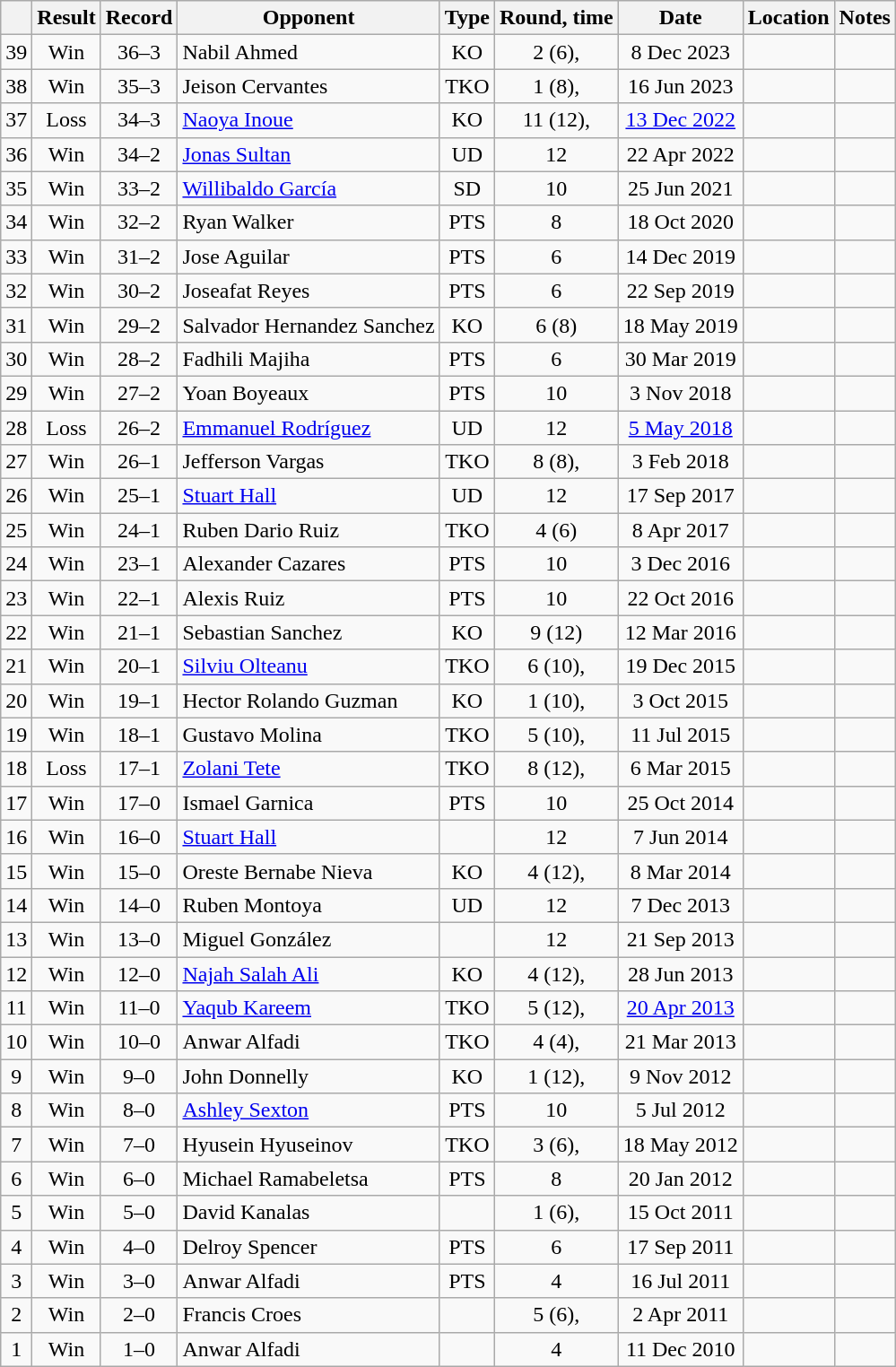<table class=wikitable style=text-align:center>
<tr>
<th></th>
<th>Result</th>
<th>Record</th>
<th>Opponent</th>
<th>Type</th>
<th>Round, time</th>
<th>Date</th>
<th>Location</th>
<th>Notes</th>
</tr>
<tr>
<td>39</td>
<td>Win</td>
<td>36–3</td>
<td align=left>Nabil Ahmed</td>
<td>KO</td>
<td>2 (6), </td>
<td>8 Dec 2023</td>
<td align=left></td>
<td align=left></td>
</tr>
<tr>
<td>38</td>
<td>Win</td>
<td>35–3</td>
<td align=left>Jeison Cervantes</td>
<td>TKO</td>
<td>1 (8), </td>
<td>16 Jun 2023</td>
<td align=left></td>
<td align=left></td>
</tr>
<tr>
<td>37</td>
<td>Loss</td>
<td>34–3</td>
<td align=left><a href='#'>Naoya Inoue</a></td>
<td>KO</td>
<td>11 (12), </td>
<td><a href='#'>13 Dec 2022</a></td>
<td align=left></td>
<td align=left></td>
</tr>
<tr>
<td>36</td>
<td>Win</td>
<td>34–2</td>
<td align=left><a href='#'>Jonas Sultan</a></td>
<td>UD</td>
<td>12</td>
<td>22 Apr 2022</td>
<td align=left></td>
<td align=left></td>
</tr>
<tr>
<td>35</td>
<td>Win</td>
<td>33–2</td>
<td align=left><a href='#'>Willibaldo García</a></td>
<td>SD</td>
<td>10</td>
<td>25 Jun 2021</td>
<td align=left></td>
<td align=left></td>
</tr>
<tr>
<td>34</td>
<td>Win</td>
<td>32–2</td>
<td align=left>Ryan Walker</td>
<td>PTS</td>
<td>8</td>
<td>18 Oct 2020</td>
<td align=left></td>
<td align=left></td>
</tr>
<tr>
<td>33</td>
<td>Win</td>
<td>31–2</td>
<td align=left>Jose Aguilar</td>
<td>PTS</td>
<td>6</td>
<td>14 Dec 2019</td>
<td align=left></td>
<td align=left></td>
</tr>
<tr>
<td>32</td>
<td>Win</td>
<td>30–2</td>
<td align=left>Joseafat Reyes</td>
<td>PTS</td>
<td>6</td>
<td>22 Sep 2019</td>
<td align=left></td>
<td align=left></td>
</tr>
<tr>
<td>31</td>
<td>Win</td>
<td>29–2</td>
<td align=left>Salvador Hernandez Sanchez</td>
<td>KO</td>
<td>6 (8)</td>
<td>18 May 2019</td>
<td align=left></td>
<td align=left></td>
</tr>
<tr>
<td>30</td>
<td>Win</td>
<td>28–2</td>
<td align=left>Fadhili Majiha</td>
<td>PTS</td>
<td>6</td>
<td>30 Mar 2019</td>
<td align=left></td>
<td align=left></td>
</tr>
<tr>
<td>29</td>
<td>Win</td>
<td>27–2</td>
<td align=left>Yoan Boyeaux</td>
<td>PTS</td>
<td>10</td>
<td>3 Nov 2018</td>
<td align=left></td>
<td align=left></td>
</tr>
<tr>
<td>28</td>
<td>Loss</td>
<td>26–2</td>
<td align=left><a href='#'>Emmanuel Rodríguez</a></td>
<td>UD</td>
<td>12</td>
<td><a href='#'>5 May 2018</a></td>
<td align=left></td>
<td align=left></td>
</tr>
<tr>
<td>27</td>
<td>Win</td>
<td>26–1</td>
<td align=left>Jefferson Vargas</td>
<td>TKO</td>
<td>8 (8), </td>
<td>3 Feb 2018</td>
<td align=left></td>
<td align=left></td>
</tr>
<tr>
<td>26</td>
<td>Win</td>
<td>25–1</td>
<td align=left><a href='#'>Stuart Hall</a></td>
<td>UD</td>
<td>12</td>
<td>17 Sep 2017</td>
<td align=left></td>
<td align=left></td>
</tr>
<tr>
<td>25</td>
<td>Win</td>
<td>24–1</td>
<td align=left>Ruben Dario Ruiz</td>
<td>TKO</td>
<td>4 (6)</td>
<td>8 Apr 2017</td>
<td align=left></td>
<td align=left></td>
</tr>
<tr>
<td>24</td>
<td>Win</td>
<td>23–1</td>
<td align=left>Alexander Cazares</td>
<td>PTS</td>
<td>10</td>
<td>3 Dec 2016</td>
<td align=left></td>
<td align=left></td>
</tr>
<tr>
<td>23</td>
<td>Win</td>
<td>22–1</td>
<td align=left>Alexis Ruiz</td>
<td>PTS</td>
<td>10</td>
<td>22 Oct 2016</td>
<td align=left></td>
<td align=left></td>
</tr>
<tr>
<td>22</td>
<td>Win</td>
<td>21–1</td>
<td align=left>Sebastian Sanchez</td>
<td>KO</td>
<td>9 (12)</td>
<td>12 Mar 2016</td>
<td align=left></td>
<td align=left></td>
</tr>
<tr>
<td>21</td>
<td>Win</td>
<td>20–1</td>
<td align=left><a href='#'>Silviu Olteanu</a></td>
<td>TKO</td>
<td>6 (10), </td>
<td>19 Dec 2015</td>
<td align=left></td>
<td align=left></td>
</tr>
<tr>
<td>20</td>
<td>Win</td>
<td>19–1</td>
<td align=left>Hector Rolando Guzman</td>
<td>KO</td>
<td>1 (10), </td>
<td>3 Oct 2015</td>
<td align=left></td>
<td align=left></td>
</tr>
<tr>
<td>19</td>
<td>Win</td>
<td>18–1</td>
<td align=left>Gustavo Molina</td>
<td>TKO</td>
<td>5 (10), </td>
<td>11 Jul 2015</td>
<td align=left></td>
<td align=left></td>
</tr>
<tr>
<td>18</td>
<td>Loss</td>
<td>17–1</td>
<td align=left><a href='#'>Zolani Tete</a></td>
<td>TKO</td>
<td>8 (12), </td>
<td>6 Mar 2015</td>
<td align=left></td>
<td align=left></td>
</tr>
<tr>
<td>17</td>
<td>Win</td>
<td>17–0</td>
<td align=left>Ismael Garnica</td>
<td>PTS</td>
<td>10</td>
<td>25 Oct 2014</td>
<td align=left></td>
<td align=left></td>
</tr>
<tr>
<td>16</td>
<td>Win</td>
<td>16–0</td>
<td align=left><a href='#'>Stuart Hall</a></td>
<td></td>
<td>12</td>
<td>7 Jun 2014</td>
<td align=left></td>
<td align=left></td>
</tr>
<tr>
<td>15</td>
<td>Win</td>
<td>15–0</td>
<td align=left>Oreste Bernabe Nieva</td>
<td>KO</td>
<td>4 (12), </td>
<td>8 Mar 2014</td>
<td align=left></td>
<td align=left></td>
</tr>
<tr>
<td>14</td>
<td>Win</td>
<td>14–0</td>
<td align=left>Ruben Montoya</td>
<td>UD</td>
<td>12</td>
<td>7 Dec 2013</td>
<td align=left></td>
<td align=left></td>
</tr>
<tr>
<td>13</td>
<td>Win</td>
<td>13–0</td>
<td align=left>Miguel González</td>
<td></td>
<td>12</td>
<td>21 Sep 2013</td>
<td align=left></td>
<td align=left></td>
</tr>
<tr>
<td>12</td>
<td>Win</td>
<td>12–0</td>
<td align=left><a href='#'>Najah Salah Ali</a></td>
<td>KO</td>
<td>4 (12), </td>
<td>28 Jun 2013</td>
<td align=left></td>
<td align=left></td>
</tr>
<tr>
<td>11</td>
<td>Win</td>
<td>11–0</td>
<td align=left><a href='#'>Yaqub Kareem</a></td>
<td>TKO</td>
<td>5 (12), </td>
<td><a href='#'>20 Apr 2013</a></td>
<td align=left></td>
<td align=left></td>
</tr>
<tr>
<td>10</td>
<td>Win</td>
<td>10–0</td>
<td align=left>Anwar Alfadi</td>
<td>TKO</td>
<td>4 (4), </td>
<td>21 Mar 2013</td>
<td align=left></td>
<td align=left></td>
</tr>
<tr>
<td>9</td>
<td>Win</td>
<td>9–0</td>
<td align=left>John Donnelly</td>
<td>KO</td>
<td>1 (12), </td>
<td>9 Nov 2012</td>
<td align=left></td>
<td align=left></td>
</tr>
<tr>
<td>8</td>
<td>Win</td>
<td>8–0</td>
<td align=left><a href='#'>Ashley Sexton</a></td>
<td>PTS</td>
<td>10</td>
<td>5 Jul 2012</td>
<td align=left></td>
<td align=left></td>
</tr>
<tr>
<td>7</td>
<td>Win</td>
<td>7–0</td>
<td align=left>Hyusein Hyuseinov</td>
<td>TKO</td>
<td>3 (6), </td>
<td>18 May 2012</td>
<td align=left></td>
<td align=left></td>
</tr>
<tr>
<td>6</td>
<td>Win</td>
<td>6–0</td>
<td align=left>Michael Ramabeletsa</td>
<td>PTS</td>
<td>8</td>
<td>20 Jan 2012</td>
<td align=left></td>
<td align=left></td>
</tr>
<tr>
<td>5</td>
<td>Win</td>
<td>5–0</td>
<td align=left>David Kanalas</td>
<td></td>
<td>1 (6), </td>
<td>15 Oct 2011</td>
<td align=left></td>
<td align=left></td>
</tr>
<tr>
<td>4</td>
<td>Win</td>
<td>4–0</td>
<td align=left>Delroy Spencer</td>
<td>PTS</td>
<td>6</td>
<td>17 Sep 2011</td>
<td align=left></td>
<td align=left></td>
</tr>
<tr>
<td>3</td>
<td>Win</td>
<td>3–0</td>
<td align=left>Anwar Alfadi</td>
<td>PTS</td>
<td>4</td>
<td>16 Jul 2011</td>
<td align=left></td>
<td align=left></td>
</tr>
<tr>
<td>2</td>
<td>Win</td>
<td>2–0</td>
<td align=left>Francis Croes</td>
<td></td>
<td>5 (6), </td>
<td>2 Apr 2011</td>
<td align=left></td>
<td align=left></td>
</tr>
<tr>
<td>1</td>
<td>Win</td>
<td>1–0</td>
<td align=left>Anwar Alfadi</td>
<td></td>
<td>4</td>
<td>11 Dec 2010</td>
<td align=left></td>
<td align=left></td>
</tr>
</table>
